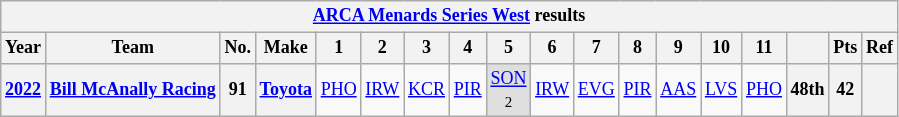<table class="wikitable" style="text-align:center; font-size:75%">
<tr>
<th colspan=21><a href='#'>ARCA Menards Series West</a> results</th>
</tr>
<tr>
<th>Year</th>
<th>Team</th>
<th>No.</th>
<th>Make</th>
<th>1</th>
<th>2</th>
<th>3</th>
<th>4</th>
<th>5</th>
<th>6</th>
<th>7</th>
<th>8</th>
<th>9</th>
<th>10</th>
<th>11</th>
<th></th>
<th>Pts</th>
<th>Ref</th>
</tr>
<tr>
<th><a href='#'>2022</a></th>
<th><a href='#'>Bill McAnally Racing</a></th>
<th>91</th>
<th><a href='#'>Toyota</a></th>
<td><a href='#'>PHO</a></td>
<td><a href='#'>IRW</a></td>
<td><a href='#'>KCR</a></td>
<td><a href='#'>PIR</a></td>
<td style="background:#DFDFDF;"><a href='#'>SON</a><br><small>2</small></td>
<td><a href='#'>IRW</a></td>
<td><a href='#'>EVG</a></td>
<td><a href='#'>PIR</a></td>
<td><a href='#'>AAS</a></td>
<td><a href='#'>LVS</a></td>
<td><a href='#'>PHO</a></td>
<th>48th</th>
<th>42</th>
<th></th>
</tr>
</table>
